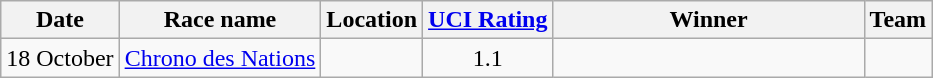<table class="wikitable sortable">
<tr>
<th>Date</th>
<th>Race name</th>
<th>Location</th>
<th><a href='#'>UCI Rating</a></th>
<th width=200px>Winner</th>
<th>Team</th>
</tr>
<tr>
<td>18 October</td>
<td><a href='#'>Chrono des Nations</a></td>
<td></td>
<td align=center>1.1</td>
<td></td>
<td></td>
</tr>
</table>
